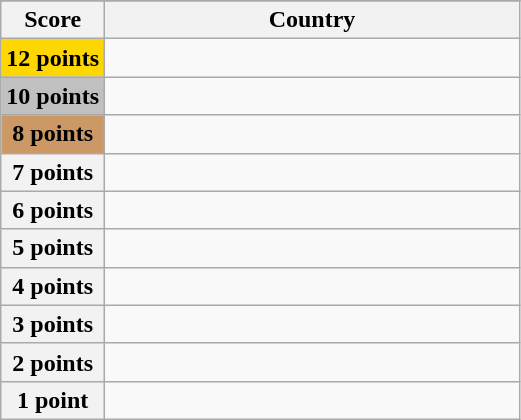<table class="wikitable">
<tr>
</tr>
<tr>
<th scope="col" width="20%">Score</th>
<th scope="col">Country</th>
</tr>
<tr>
<th scope="row" style="background:gold">12 points</th>
<td></td>
</tr>
<tr>
<th scope="row" style="background:silver">10 points</th>
<td></td>
</tr>
<tr>
<th scope="row" style="background:#CC9966">8 points</th>
<td></td>
</tr>
<tr>
<th scope="row">7 points</th>
<td></td>
</tr>
<tr>
<th scope="row">6 points</th>
<td></td>
</tr>
<tr>
<th scope="row">5 points</th>
<td></td>
</tr>
<tr>
<th scope="row">4 points</th>
<td></td>
</tr>
<tr>
<th scope="row">3 points</th>
<td></td>
</tr>
<tr>
<th scope="row">2 points</th>
<td></td>
</tr>
<tr>
<th scope="row">1 point</th>
<td></td>
</tr>
</table>
